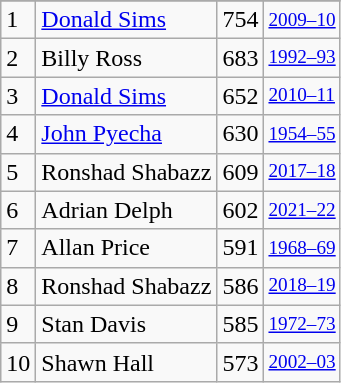<table class="wikitable">
<tr>
</tr>
<tr>
<td>1</td>
<td><a href='#'>Donald Sims</a></td>
<td>754</td>
<td style="font-size:80%;"><a href='#'>2009–10</a></td>
</tr>
<tr>
<td>2</td>
<td>Billy Ross</td>
<td>683</td>
<td style="font-size:80%;"><a href='#'>1992–93</a></td>
</tr>
<tr>
<td>3</td>
<td><a href='#'>Donald Sims</a></td>
<td>652</td>
<td style="font-size:80%;"><a href='#'>2010–11</a></td>
</tr>
<tr>
<td>4</td>
<td><a href='#'>John Pyecha</a></td>
<td>630</td>
<td style="font-size:80%;"><a href='#'>1954–55</a></td>
</tr>
<tr>
<td>5</td>
<td>Ronshad Shabazz</td>
<td>609</td>
<td style="font-size:80%;"><a href='#'>2017–18</a></td>
</tr>
<tr>
<td>6</td>
<td>Adrian Delph</td>
<td>602</td>
<td style="font-size:80%;"><a href='#'>2021–22</a></td>
</tr>
<tr>
<td>7</td>
<td>Allan Price</td>
<td>591</td>
<td style="font-size:80%;"><a href='#'>1968–69</a></td>
</tr>
<tr>
<td>8</td>
<td>Ronshad Shabazz</td>
<td>586</td>
<td style="font-size:80%;"><a href='#'>2018–19</a></td>
</tr>
<tr>
<td>9</td>
<td>Stan Davis</td>
<td>585</td>
<td style="font-size:80%;"><a href='#'>1972–73</a></td>
</tr>
<tr>
<td>10</td>
<td>Shawn Hall</td>
<td>573</td>
<td style="font-size:80%;"><a href='#'>2002–03</a></td>
</tr>
</table>
